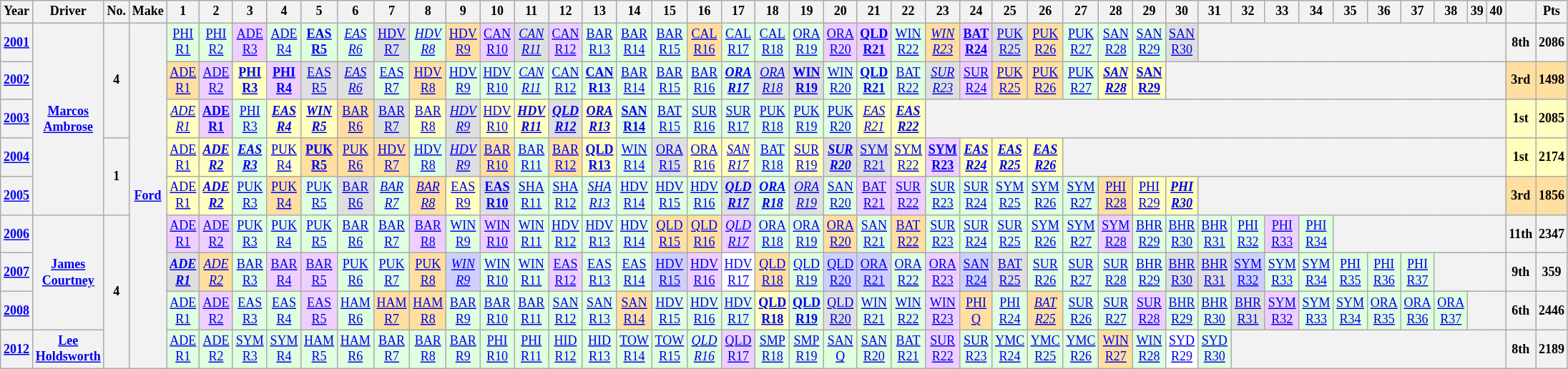<table class="wikitable mw-collapsible mw-collapsed" style="text-align:center; font-size:75%">
<tr>
<th>Year</th>
<th>Driver</th>
<th>No.</th>
<th>Make</th>
<th>1</th>
<th>2</th>
<th>3</th>
<th>4</th>
<th>5</th>
<th>6</th>
<th>7</th>
<th>8</th>
<th>9</th>
<th>10</th>
<th>11</th>
<th>12</th>
<th>13</th>
<th>14</th>
<th>15</th>
<th>16</th>
<th>17</th>
<th>18</th>
<th>19</th>
<th>20</th>
<th>21</th>
<th>22</th>
<th>23</th>
<th>24</th>
<th>25</th>
<th>26</th>
<th>27</th>
<th>28</th>
<th>29</th>
<th>30</th>
<th>31</th>
<th>32</th>
<th>33</th>
<th>34</th>
<th>35</th>
<th>36</th>
<th>37</th>
<th>38</th>
<th>39</th>
<th>40</th>
<th></th>
<th>Pts</th>
</tr>
<tr>
<th><a href='#'>2001</a></th>
<th rowspan= 5><a href='#'>Marcos Ambrose</a></th>
<th rowspan= 3>4</th>
<th rowspan= 10><a href='#'>Ford</a></th>
<td style="background:#DFFFDF;"><a href='#'>PHI<br>R1</a><br></td>
<td style="background:#DFFFDF;"><a href='#'>PHI<br>R2</a><br></td>
<td style="background:#EFCFFF;"><a href='#'>ADE<br>R3</a><br></td>
<td style="background:#DFFFDF;"><a href='#'>ADE<br>R4</a><br></td>
<td style="background:#DFFFDF;"><strong><a href='#'>EAS<br>R5</a></strong><br></td>
<td style="background:#DFFFDF;"><em><a href='#'>EAS<br>R6</a></em><br></td>
<td style="background:#DFDFDF;"><a href='#'>HDV<br>R7</a><br></td>
<td style="background:#DFFFDF;"><em><a href='#'>HDV<br>R8</a></em><br></td>
<td style="background:#FFDF9F;"><a href='#'>HDV<br>R9</a><br></td>
<td style="background:#EFCFFF;"><a href='#'>CAN<br>R10</a><br></td>
<td style="background:#DFDFDF;"><em><a href='#'>CAN<br>R11</a></em><br></td>
<td style="background:#EFCFFF;"><a href='#'>CAN<br>R12</a><br></td>
<td style="background:#DFFFDF;"><a href='#'>BAR<br>R13</a><br></td>
<td style="background:#DFFFDF;"><a href='#'>BAR<br>R14</a><br></td>
<td style="background:#DFFFDF;"><a href='#'>BAR<br>R15</a><br></td>
<td style="background:#FFDF9F;"><a href='#'>CAL<br>R16</a><br></td>
<td style="background:#DFFFDF;"><a href='#'>CAL<br>R17</a><br></td>
<td style="background:#DFFFDF;"><a href='#'>CAL<br>R18</a><br></td>
<td style="background:#DFFFDF;"><a href='#'>ORA<br>R19</a><br></td>
<td style="background:#EFCFFF;"><a href='#'>ORA<br>R20</a><br></td>
<td style="background:#EFCFFF;"><strong><a href='#'>QLD<br>R21</a></strong><br></td>
<td style="background:#DFFFDF;"><a href='#'>WIN<br>R22</a><br></td>
<td style="background:#FFDF9F;"><em><a href='#'>WIN<br>R23</a></em><br></td>
<td style="background:#EFCFFF;"><strong><a href='#'>BAT<br>R24</a></strong><br></td>
<td style="background:#DFDFDF;"><a href='#'>PUK<br>R25</a><br></td>
<td style="background:#FFDF9F;"><a href='#'>PUK<br>R26</a><br></td>
<td style="background:#DFFFDF;"><a href='#'>PUK<br>R27</a><br></td>
<td style="background:#DFFFDF;"><a href='#'>SAN<br>R28</a><br></td>
<td style="background:#DFFFDF;"><a href='#'>SAN<br>R29</a><br></td>
<td style="background:#DFDFDF;"><a href='#'>SAN<br>R30</a><br></td>
<th colspan=10></th>
<th>8th</th>
<th>2086</th>
</tr>
<tr>
<th><a href='#'>2002</a></th>
<td style="background:#FFDF9F;"><a href='#'>ADE<br>R1</a><br></td>
<td style="background:#EFCFFF;"><a href='#'>ADE<br>R2</a><br></td>
<td style="background:#FFFFBF;"><strong><a href='#'>PHI<br>R3</a></strong><br></td>
<td style="background:#EFCFFF;"><strong><a href='#'>PHI<br>R4</a></strong><br></td>
<td style="background:#DFDFDF;"><a href='#'>EAS<br>R5</a><br></td>
<td style="background:#DFDFDF;"><em><a href='#'>EAS<br>R6</a></em><br></td>
<td style="background:#DFFFDF;"><a href='#'>EAS<br>R7</a><br></td>
<td style="background:#FFDF9F;"><a href='#'>HDV<br>R8</a><br></td>
<td style="background:#DFFFDF;"><a href='#'>HDV<br>R9</a><br></td>
<td style="background:#DFFFDF;"><a href='#'>HDV<br>R10</a><br></td>
<td style="background:#DFFFDF;"><em><a href='#'>CAN<br>R11</a></em><br></td>
<td style="background:#DFFFDF;"><a href='#'>CAN<br>R12</a><br></td>
<td style="background:#DFFFDF;"><strong><a href='#'>CAN<br>R13</a></strong><br></td>
<td style="background:#DFFFDF;"><a href='#'>BAR<br>R14</a><br></td>
<td style="background:#DFFFDF;"><a href='#'>BAR<br>R15</a><br></td>
<td style="background:#DFFFDF;"><a href='#'>BAR<br>R16</a><br></td>
<td style="background:#DFFFDF;"><strong><em><a href='#'>ORA<br>R17</a></em></strong><br></td>
<td style="background:#DFDFDF;"><em><a href='#'>ORA<br>R18</a></em><br></td>
<td style="background:#DFDFDF;"><strong><a href='#'>WIN<br>R19</a></strong><br></td>
<td style="background:#DFFFDF;"><a href='#'>WIN<br>R20</a><br></td>
<td style="background:#DFFFDF;"><strong><a href='#'>QLD<br>R21</a></strong><br></td>
<td style="background:#DFFFDF;"><a href='#'>BAT<br>R22</a><br></td>
<td style="background:#DFDFDF;"><em><a href='#'>SUR<br>R23</a></em><br></td>
<td style="background:#EFCFFF;"><a href='#'>SUR<br>R24</a><br></td>
<td style="background:#FFDF9F;"><a href='#'>PUK<br>R25</a><br></td>
<td style="background:#FFDF9F;"><a href='#'>PUK<br>R26</a><br></td>
<td style="background:#DFFFDF;"><a href='#'>PUK<br>R27</a><br></td>
<td style="background:#FFFFBF;"><strong><em><a href='#'>SAN<br>R28</a></em></strong><br></td>
<td style="background:#FFFFBF;"><strong><a href='#'>SAN<br>R29</a></strong><br></td>
<th colspan=11></th>
<th style="background:#FFDF9F;">3rd</th>
<th style="background:#FFDF9F;">1498</th>
</tr>
<tr>
<th><a href='#'>2003</a></th>
<td style="background:#FFFFBF;"><em><a href='#'>ADE<br>R1</a></em><br></td>
<td style="background:#EFCFFF;"><strong><a href='#'>ADE<br>R1</a></strong><br></td>
<td style="background:#DFFFDF;"><a href='#'>PHI<br>R3</a><br></td>
<td style="background:#FFFFBF;"><strong><em><a href='#'>EAS<br>R4</a></em></strong><br></td>
<td style="background:#FFFFBF;"><strong><em><a href='#'>WIN<br>R5</a></em></strong><br></td>
<td style="background:#FFDF9F;"><a href='#'>BAR<br>R6</a><br></td>
<td style="background:#DFDFDF;"><a href='#'>BAR<br>R7</a><br></td>
<td style="background:#FFFFBF;"><a href='#'>BAR<br>R8</a><br></td>
<td style="background:#DFDFDF;"><em><a href='#'>HDV<br>R9</a></em><br></td>
<td style="background:#FFFFBF;"><a href='#'>HDV<br>R10</a><br></td>
<td style="background:#FFFFBF;"><strong><em><a href='#'>HDV<br>R11</a></em></strong><br></td>
<td style="background:#DFDFDF;"><strong><em><a href='#'>QLD<br>R12</a></em></strong><br></td>
<td style="background:#FFFFBF;"><strong><em><a href='#'>ORA<br>R13</a></em></strong><br></td>
<td style="background:#DFFFDF;"><strong><a href='#'>SAN<br>R14</a></strong><br></td>
<td style="background:#DFFFDF;"><a href='#'>BAT<br>R15</a><br></td>
<td style="background:#DFFFDF;"><a href='#'>SUR<br>R16</a><br></td>
<td style="background:#DFFFDF;"><a href='#'>SUR<br>R17</a><br></td>
<td style="background:#DFFFDF;"><a href='#'>PUK<br>R18</a><br></td>
<td style="background:#DFFFDF;"><a href='#'>PUK<br>R19</a><br></td>
<td style="background:#DFFFDF;"><a href='#'>PUK<br>R20</a><br></td>
<td style="background:#FFFFBF;"><em><a href='#'>EAS<br>R21</a></em><br></td>
<td style="background:#FFFFBF;"><strong><em><a href='#'>EAS<br>R22</a></em></strong><br></td>
<th colspan=18></th>
<th style="background:#FFFFBF;">1st</th>
<th style="background:#FFFFBF;">2085</th>
</tr>
<tr>
<th><a href='#'>2004</a></th>
<th rowspan= 2>1</th>
<td style="background:#FFFFBF;"><a href='#'>ADE<br>R1</a><br></td>
<td style="background:#FFFFBF;"><strong><em><a href='#'>ADE<br>R2</a></em></strong><br></td>
<td style="background:#DFFFDF;"><strong><em><a href='#'>EAS<br>R3</a></em></strong><br></td>
<td style="background:#FFFFBF;"><a href='#'>PUK<br>R4</a><br></td>
<td style="background:#FFDF9F;"><strong><a href='#'>PUK<br>R5</a></strong><br></td>
<td style="background:#FFDF9F;"><a href='#'>PUK<br>R6</a><br></td>
<td style="background:#FFDF9F;"><a href='#'>HDV<br>R7</a><br></td>
<td style="background:#DFFFDF;"><a href='#'>HDV<br>R8</a><br></td>
<td style="background:#DFDFDF;"><em><a href='#'>HDV<br>R9</a></em><br></td>
<td style="background:#FFDF9F;"><a href='#'>BAR<br>R10</a><br></td>
<td style="background:#DFFFDF;"><a href='#'>BAR<br>R11</a><br></td>
<td style="background:#FFDF9F;"><a href='#'>BAR<br>R12</a><br></td>
<td style="background:#FFFFBF;"><strong><a href='#'>QLD<br>R13</a></strong><br></td>
<td style="background:#DFFFDF;"><a href='#'>WIN<br>R14</a><br></td>
<td style="background:#DFDFDF;"><a href='#'>ORA<br>R15</a><br></td>
<td style="background:#FFFFBF;"><a href='#'>ORA<br>R16</a><br></td>
<td style="background:#FFFFBF;"><em><a href='#'>SAN<br>R17</a></em><br></td>
<td style="background:#DFFFDF;"><a href='#'>BAT<br>R18</a><br></td>
<td style="background:#FFFFBF;"><a href='#'>SUR<br>R19</a><br></td>
<td style="background:#DFDFDF;"><strong><em><a href='#'>SUR<br>R20</a></em></strong><br></td>
<td style="background:#DFDFDF;"><a href='#'>SYM<br>R21</a><br></td>
<td style="background:#FFFFBF;"><a href='#'>SYM<br>R22</a><br></td>
<td style="background:#EFCFFF;"><strong><a href='#'>SYM<br>R23</a></strong><br></td>
<td style="background:#FFFFBF;"><strong><em><a href='#'>EAS<br>R24</a></em></strong><br></td>
<td style="background:#FFFFBF;"><strong><em><a href='#'>EAS<br>R25</a></em></strong><br></td>
<td style="background:#FFFFBF;"><strong><em><a href='#'>EAS<br>R26</a></em></strong><br></td>
<th colspan=14></th>
<th style="background:#FFFFBF;">1st</th>
<th style="background:#FFFFBF;">2174</th>
</tr>
<tr>
<th><a href='#'>2005</a></th>
<td style="background:#FFFFBF;"><a href='#'>ADE<br>R1</a><br></td>
<td style="background:#FFFFBF;"><strong><em><a href='#'>ADE<br>R2</a></em></strong><br></td>
<td style="background:#DFFFDF;"><a href='#'>PUK<br>R3</a><br></td>
<td style="background:#FFDF9F;"><a href='#'>PUK<br>R4</a><br></td>
<td style="background:#DFFFDF;"><a href='#'>PUK<br>R5</a><br></td>
<td style="background:#DFDFDF;"><a href='#'>BAR<br>R6</a><br></td>
<td style="background:#DFFFDF;"><em><a href='#'>BAR<br>R7</a></em><br></td>
<td style="background:#FFDF9F;"><em><a href='#'>BAR<br>R8</a></em><br></td>
<td style="background:#FFFFBF;"><a href='#'>EAS<br>R9</a><br></td>
<td style="background:#DFDFDF;"><strong><a href='#'>EAS<br>R10</a></strong><br></td>
<td style="background:#DFFFDF;"><a href='#'>SHA<br>R11</a><br></td>
<td style="background:#DFFFDF;"><a href='#'>SHA<br>R12</a><br></td>
<td style="background:#DFFFDF;"><em><a href='#'>SHA<br>R13</a></em><br></td>
<td style="background:#DFFFDF;"><a href='#'>HDV<br>R14</a><br></td>
<td style="background:#DFFFDF;"><a href='#'>HDV<br>R15</a><br></td>
<td style="background:#DFFFDF;"><a href='#'>HDV<br>R16</a><br></td>
<td style="background:#DFDFDF;"><strong><em><a href='#'>QLD<br>R17</a></em></strong><br></td>
<td style="background:#DFFFDF;"><strong><em><a href='#'>ORA<br>R18</a></em></strong><br></td>
<td style="background:#DFDFDF;"><em><a href='#'>ORA<br>R19</a></em><br></td>
<td style="background:#DFFFDF;"><a href='#'>SAN<br>R20</a><br></td>
<td style="background:#EFCFFF;"><a href='#'>BAT<br>R21</a><br></td>
<td style="background:#EFCFFF;"><a href='#'>SUR<br>R22</a><br></td>
<td style="background:#DFFFDF;"><a href='#'>SUR<br>R23</a><br></td>
<td style="background:#DFFFDF;"><a href='#'>SUR<br>R24</a><br></td>
<td style="background:#DFFFDF;"><a href='#'>SYM<br>R25</a><br></td>
<td style="background:#DFFFDF;"><a href='#'>SYM<br>R26</a><br></td>
<td style="background:#DFFFDF;"><a href='#'>SYM<br>R27</a><br></td>
<td style="background:#FFDF9F;"><a href='#'>PHI<br>R28</a><br></td>
<td style="background:#FFFFBF;"><a href='#'>PHI<br>R29</a><br></td>
<td style="background:#FFFFBF;"><strong><em><a href='#'>PHI<br>R30</a></em></strong><br></td>
<th colspan=10></th>
<th style="background:#FFDF9F;">3rd</th>
<th style="background:#FFDF9F;">1856</th>
</tr>
<tr>
<th><a href='#'>2006</a></th>
<th rowspan= 3><a href='#'>James Courtney</a></th>
<th rowspan= 7>4</th>
<td style="background: #efcfff"><a href='#'>ADE<br>R1</a><br></td>
<td style="background: #efcfff"><a href='#'>ADE<br>R2</a><br></td>
<td style="background: #dfffdf"><a href='#'>PUK<br>R3</a><br></td>
<td style="background: #dfffdf"><a href='#'>PUK<br>R4</a><br></td>
<td style="background: #dfffdf"><a href='#'>PUK<br>R5</a><br></td>
<td style="background: #dfffdf"><a href='#'>BAR<br>R6</a><br></td>
<td style="background: #dfffdf"><a href='#'>BAR<br>R7</a><br></td>
<td style="background: #efcfff"><a href='#'>BAR<br>R8</a><br></td>
<td style="background: #dfffdf"><a href='#'>WIN<br>R9</a><br></td>
<td style="background: #efcfff"><a href='#'>WIN<br>R10</a><br></td>
<td style="background: #dfffdf"><a href='#'>WIN<br>R11</a><br></td>
<td style="background: #dfffdf"><a href='#'>HDV<br>R12</a><br></td>
<td style="background: #dfffdf"><a href='#'>HDV<br>R13</a><br></td>
<td style="background: #dfffdf"><a href='#'>HDV<br>R14</a><br></td>
<td style="background: #ffdf9f"><a href='#'>QLD<br>R15</a><br></td>
<td style="background: #ffdf9f"><a href='#'>QLD<br>R16</a><br></td>
<td style="background: #efcfff"><em><a href='#'>QLD<br>R17</a><br></em></td>
<td style="background: #dfffdf"><a href='#'>ORA<br>R18</a><br></td>
<td style="background: #dfffdf"><a href='#'>ORA<br>R19</a><br></td>
<td style="background: #ffdf9f"><a href='#'>ORA<br>R20</a><br></td>
<td style="background: #dfffdf"><a href='#'>SAN<br>R21</a><br></td>
<td style="background: #ffdf9f"><a href='#'>BAT<br>R22</a><br></td>
<td style="background: #dfffdf"><a href='#'>SUR<br>R23</a><br></td>
<td style="background: #dfffdf"><a href='#'>SUR<br>R24</a><br></td>
<td style="background: #dfffdf"><a href='#'>SUR<br>R25</a><br></td>
<td style="background: #dfffdf"><a href='#'>SYM<br>R26</a><br></td>
<td style="background: #dfffdf"><a href='#'>SYM<br>R27</a><br></td>
<td style="background: #efcfff"><a href='#'>SYM<br>R28</a><br></td>
<td style="background: #dfffdf"><a href='#'>BHR<br>R29</a><br></td>
<td style="background: #dfffdf"><a href='#'>BHR<br>R30</a><br></td>
<td style="background: #dfffdf"><a href='#'>BHR<br>R31</a><br></td>
<td style="background: #dfffdf"><a href='#'>PHI<br>R32</a><br></td>
<td style="background: #efcfff"><a href='#'>PHI<br>R33</a><br></td>
<td style="background: #dfffdf"><a href='#'>PHI<br>R34</a><br></td>
<th colspan=6></th>
<th>11th</th>
<th>2347</th>
</tr>
<tr>
<th><a href='#'>2007</a></th>
<td style="background: #dfdfdf"><strong><em><a href='#'>ADE<br>R1</a><br></em></strong></td>
<td style="background: #ffdf9f"><em><a href='#'>ADE<br>R2</a><br></em></td>
<td style="background: #dfffdf"><a href='#'>BAR<br>R3</a><br></td>
<td style="background: #efcfff"><a href='#'>BAR<br>R4</a><br></td>
<td style="background: #efcfff"><a href='#'>BAR<br>R5</a><br></td>
<td style="background: #dfffdf"><a href='#'>PUK<br>R6</a><br></td>
<td style="background: #dfffdf"><a href='#'>PUK<br>R7</a><br></td>
<td style="background: #ffdf9f"><a href='#'>PUK<br>R8</a><br></td>
<td style="background: #cfcfff"><em><a href='#'>WIN<br>R9</a><br></em></td>
<td style="background: #dfffdf"><a href='#'>WIN<br>R10</a><br></td>
<td style="background: #dfffdf"><a href='#'>WIN<br>R11</a><br></td>
<td style="background: #efcfff"><a href='#'>EAS<br>R12</a><br></td>
<td style="background: #dfffdf"><a href='#'>EAS<br>R13</a><br></td>
<td style="background: #dfffdf"><a href='#'>EAS<br>R14</a><br></td>
<td style="background: #cfcfff"><a href='#'>HDV<br>R15</a><br></td>
<td style="background: #efcfff"><a href='#'>HDV<br>R16</a><br></td>
<td style="background: #ffffff"><a href='#'>HDV<br>R17</a><br></td>
<td style="background: #ffdf9f"><a href='#'>QLD<br>R18</a><br></td>
<td style="background: #dfffdf"><a href='#'>QLD<br>R19</a><br></td>
<td style="background: #cfcfff"><a href='#'>QLD<br>R20</a><br></td>
<td style="background: #cfcfff"><a href='#'>ORA<br>R21</a><br></td>
<td style="background: #dfffdf"><a href='#'>ORA<br>R22</a><br></td>
<td style="background: #efcfff"><a href='#'>ORA<br>R23</a><br></td>
<td style="background: #cfcfff"><a href='#'>SAN<br>R24</a><br></td>
<td style="background: #dfdfdf"><a href='#'>BAT<br>R25</a><br></td>
<td style="background: #dfffdf"><a href='#'>SUR<br>R26</a><br></td>
<td style="background: #dfffdf"><a href='#'>SUR<br>R27</a><br></td>
<td style="background: #dfffdf"><a href='#'>SUR<br>R28</a><br></td>
<td style="background: #dfffdf"><a href='#'>BHR<br>R29</a><br></td>
<td style="background: #dfdfdf"><a href='#'>BHR<br>R30</a><br></td>
<td style="background: #dfdfdf"><a href='#'>BHR<br>R31</a><br></td>
<td style="background: #cfcfff"><a href='#'>SYM<br>R32</a><br></td>
<td style="background: #dfffdf"><a href='#'>SYM<br>R33</a><br></td>
<td style="background: #dfffdf"><a href='#'>SYM<br>R34</a><br></td>
<td style="background: #dfffdf"><a href='#'>PHI<br>R35</a><br></td>
<td style="background: #dfffdf"><a href='#'>PHI<br>R36</a><br></td>
<td style="background: #dfffdf"><a href='#'>PHI<br>R37</a><br></td>
<th colspan=3></th>
<th>9th</th>
<th>359</th>
</tr>
<tr>
<th><a href='#'>2008</a></th>
<td style="background: #dfffdf"><a href='#'>ADE<br>R1</a><br></td>
<td style="background: #efcfff"><a href='#'>ADE<br>R2</a><br></td>
<td style="background: #dfffdf"><a href='#'>EAS<br>R3</a><br></td>
<td style="background: #dfffdf"><a href='#'>EAS<br>R4</a><br></td>
<td style="background: #efcfff"><a href='#'>EAS<br>R5</a><br></td>
<td style="background: #dfffdf"><a href='#'>HAM<br>R6</a><br></td>
<td style="background: #ffdf9f"><a href='#'>HAM<br>R7</a><br></td>
<td style="background: #ffdf9f"><a href='#'>HAM<br>R8</a><br></td>
<td style="background: #dfffdf"><a href='#'>BAR<br>R9</a><br></td>
<td style="background: #dfffdf"><a href='#'>BAR<br>R10</a><br></td>
<td style="background: #dfffdf"><a href='#'>BAR<br>R11</a><br></td>
<td style="background: #dfffdf"><a href='#'>SAN<br>R12</a><br></td>
<td style="background: #dfffdf"><a href='#'>SAN<br>R13</a><br></td>
<td style="background: #ffdf9f"><a href='#'>SAN<br>R14</a><br></td>
<td style="background: #dfffdf"><a href='#'>HDV<br>R15</a><br></td>
<td style="background: #dfffdf"><a href='#'>HDV<br>R16</a><br></td>
<td style="background: #dfffdf"><a href='#'>HDV<br>R17</a><br></td>
<td style="background: #ffffbf"><strong><a href='#'>QLD<br>R18</a><br></strong></td>
<td style="background: #dfffdf"><strong><a href='#'>QLD<br>R19</a><br></strong></td>
<td style="background: #dfdfdf"><a href='#'>QLD<br>R20</a><br></td>
<td style="background: #dfffdf"><a href='#'>WIN<br>R21</a><br></td>
<td style="background: #dfffdf"><a href='#'>WIN<br>R22</a><br></td>
<td style="background: #efcfff"><a href='#'>WIN<br>R23</a><br></td>
<td style="background: #ffdf9f"><a href='#'>PHI<br>Q</a><br></td>
<td style="background: #dfffdf"><a href='#'>PHI<br>R24</a><br></td>
<td style="background: #ffdf9f"><em><a href='#'>BAT<br>R25</a><br></em></td>
<td style="background: #dfffdf"><a href='#'>SUR<br>R26</a><br></td>
<td style="background: #dfffdf"><a href='#'>SUR<br>R27</a><br></td>
<td style="background: #efcfff"><a href='#'>SUR<br>R28</a><br></td>
<td style="background: #dfffdf"><a href='#'>BHR<br>R29</a><br></td>
<td style="background: #dfffdf"><a href='#'>BHR<br>R30</a><br></td>
<td style="background: #dfdfdf"><a href='#'>BHR<br>R31</a><br></td>
<td style="background: #efcfff"><a href='#'>SYM<br>R32</a><br></td>
<td style="background: #dfffdf"><a href='#'>SYM<br>R33</a><br></td>
<td style="background: #dfffdf"><a href='#'>SYM<br>R34</a><br></td>
<td style="background: #dfffdf"><a href='#'>ORA<br>R35</a><br></td>
<td style="background: #dfffdf"><a href='#'>ORA<br>R36</a><br></td>
<td style="background: #dfffdf"><a href='#'>ORA<br>R37</a><br></td>
<th colspan=2></th>
<th>6th</th>
<th>2446</th>
</tr>
<tr>
<th><a href='#'>2012</a></th>
<th><a href='#'>Lee Holdsworth</a></th>
<td style="background:#DFFFDF;"><a href='#'>ADE<br>R1</a><br></td>
<td style="background:#DFFFDF;"><a href='#'>ADE<br>R2</a><br></td>
<td style="background:#DFFFDF;"><a href='#'>SYM<br>R3</a><br></td>
<td style="background:#DFFFDF;"><a href='#'>SYM<br>R4</a><br></td>
<td style="background:#DFFFDF;"><a href='#'>HAM<br>R5</a><br></td>
<td style="background:#DFFFDF;"><a href='#'>HAM<br>R6</a><br></td>
<td style="background:#DFFFDF;"><a href='#'>BAR<br>R7</a><br></td>
<td style="background:#DFFFDF;"><a href='#'>BAR<br>R8</a><br></td>
<td style="background:#DFFFDF;"><a href='#'>BAR<br>R9</a><br></td>
<td style="background:#DFFFDF;"><a href='#'>PHI<br>R10</a><br></td>
<td style="background:#DFFFDF;"><a href='#'>PHI<br>R11</a><br></td>
<td style="background:#DFFFDF;"><a href='#'>HID<br>R12</a><br></td>
<td style="background:#DFFFDF;"><a href='#'>HID<br>R13</a><br></td>
<td style="background:#DFFFDF;"><a href='#'>TOW<br>R14</a><br></td>
<td style="background:#DFFFDF;"><a href='#'>TOW<br>R15</a><br></td>
<td style="background:#DFFFDF;"><em><a href='#'>QLD<br>R16</a></em><br></td>
<td style="background:#EFCFFF;"><a href='#'>QLD<br>R17</a><br></td>
<td style="background:#DFFFDF;"><a href='#'>SMP<br>R18</a><br></td>
<td style="background:#DFFFDF;"><a href='#'>SMP<br>R19</a><br></td>
<td style="background:#DFFFDF;"><a href='#'>SAN<br>Q</a><br></td>
<td style="background:#DFFFDF;"><a href='#'>SAN<br>R20</a><br></td>
<td style="background:#DFFFDF;"><a href='#'>BAT<br>R21</a><br></td>
<td style="background:#EFCFFF;"><a href='#'>SUR<br>R22</a><br></td>
<td style="background:#DFFFDF;"><a href='#'>SUR<br>R23</a><br></td>
<td style="background:#DFFFDF;"><a href='#'>YMC<br>R24</a><br></td>
<td style="background:#DFFFDF;"><a href='#'>YMC<br>R25</a><br></td>
<td style="background:#DFFFDF;"><a href='#'>YMC<br>R26</a><br></td>
<td style="background:#FFDF9F;"><a href='#'>WIN<br>R27</a><br></td>
<td style="background:#DFFFDF;"><a href='#'>WIN<br>R28</a><br></td>
<td style="background:#FFFFFF;"><a href='#'>SYD<br>R29</a><br></td>
<td style="background:#DFFFDF;"><a href='#'>SYD<br>R30</a><br></td>
<th colspan=9></th>
<th>8th</th>
<th>2189</th>
</tr>
</table>
